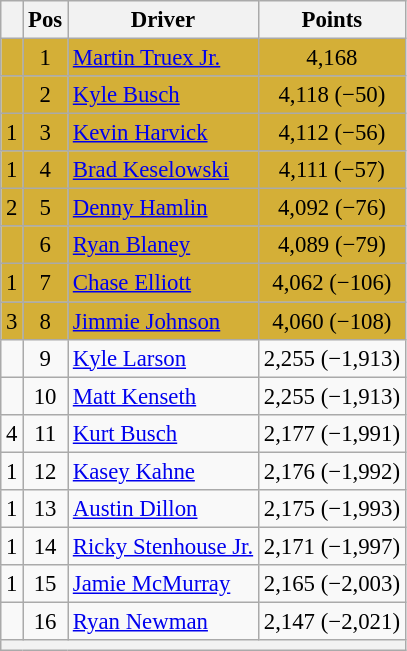<table class="wikitable" style="font-size: 95%">
<tr>
<th></th>
<th>Pos</th>
<th>Driver</th>
<th>Points</th>
</tr>
<tr style="background:#D4AF37;">
<td align="left"></td>
<td style="text-align:center;">1</td>
<td><a href='#'>Martin Truex Jr.</a></td>
<td style="text-align:center;">4,168</td>
</tr>
<tr style="background:#D4AF37;">
<td align="left"></td>
<td style="text-align:center;">2</td>
<td><a href='#'>Kyle Busch</a></td>
<td style="text-align:center;">4,118 (−50)</td>
</tr>
<tr style="background:#D4AF37;">
<td align="left"> 1</td>
<td style="text-align:center;">3</td>
<td><a href='#'>Kevin Harvick</a></td>
<td style="text-align:center;">4,112 (−56)</td>
</tr>
<tr style="background:#D4AF37;">
<td align="left"> 1</td>
<td style="text-align:center;">4</td>
<td><a href='#'>Brad Keselowski</a></td>
<td style="text-align:center;">4,111 (−57)</td>
</tr>
<tr style="background:#D4AF37;">
<td align="left"> 2</td>
<td style="text-align:center;">5</td>
<td><a href='#'>Denny Hamlin</a></td>
<td style="text-align:center;">4,092 (−76)</td>
</tr>
<tr style="background:#D4AF37;">
<td align="left"></td>
<td style="text-align:center;">6</td>
<td><a href='#'>Ryan Blaney</a></td>
<td style="text-align:center;">4,089 (−79)</td>
</tr>
<tr style="background:#D4AF37;">
<td align="left"> 1</td>
<td style="text-align:center;">7</td>
<td><a href='#'>Chase Elliott</a></td>
<td style="text-align:center;">4,062 (−106)</td>
</tr>
<tr style="background:#D4AF37;">
<td align="left"> 3</td>
<td style="text-align:center;">8</td>
<td><a href='#'>Jimmie Johnson</a></td>
<td style="text-align:center;">4,060 (−108)</td>
</tr>
<tr>
<td align="left"></td>
<td style="text-align:center;">9</td>
<td><a href='#'>Kyle Larson</a></td>
<td style="text-align:center;">2,255 (−1,913)</td>
</tr>
<tr>
<td align="left"></td>
<td style="text-align:center;">10</td>
<td><a href='#'>Matt Kenseth</a></td>
<td style="text-align:center;">2,255 (−1,913)</td>
</tr>
<tr>
<td align="left"> 4</td>
<td style="text-align:center;">11</td>
<td><a href='#'>Kurt Busch</a></td>
<td style="text-align:center;">2,177 (−1,991)</td>
</tr>
<tr>
<td align="left"> 1</td>
<td style="text-align:center;">12</td>
<td><a href='#'>Kasey Kahne</a></td>
<td style="text-align:center;">2,176 (−1,992)</td>
</tr>
<tr>
<td align="left"> 1</td>
<td style="text-align:center;">13</td>
<td><a href='#'>Austin Dillon</a></td>
<td style="text-align:center;">2,175 (−1,993)</td>
</tr>
<tr>
<td align="left"> 1</td>
<td style="text-align:center;">14</td>
<td><a href='#'>Ricky Stenhouse Jr.</a></td>
<td style="text-align:center;">2,171 (−1,997)</td>
</tr>
<tr>
<td align="left"> 1</td>
<td style="text-align:center;">15</td>
<td><a href='#'>Jamie McMurray</a></td>
<td style="text-align:center;">2,165 (−2,003)</td>
</tr>
<tr>
<td align="left"></td>
<td style="text-align:center;">16</td>
<td><a href='#'>Ryan Newman</a></td>
<td style="text-align:center;">2,147 (−2,021)</td>
</tr>
<tr class="sortbottom">
<th colspan="9"></th>
</tr>
</table>
